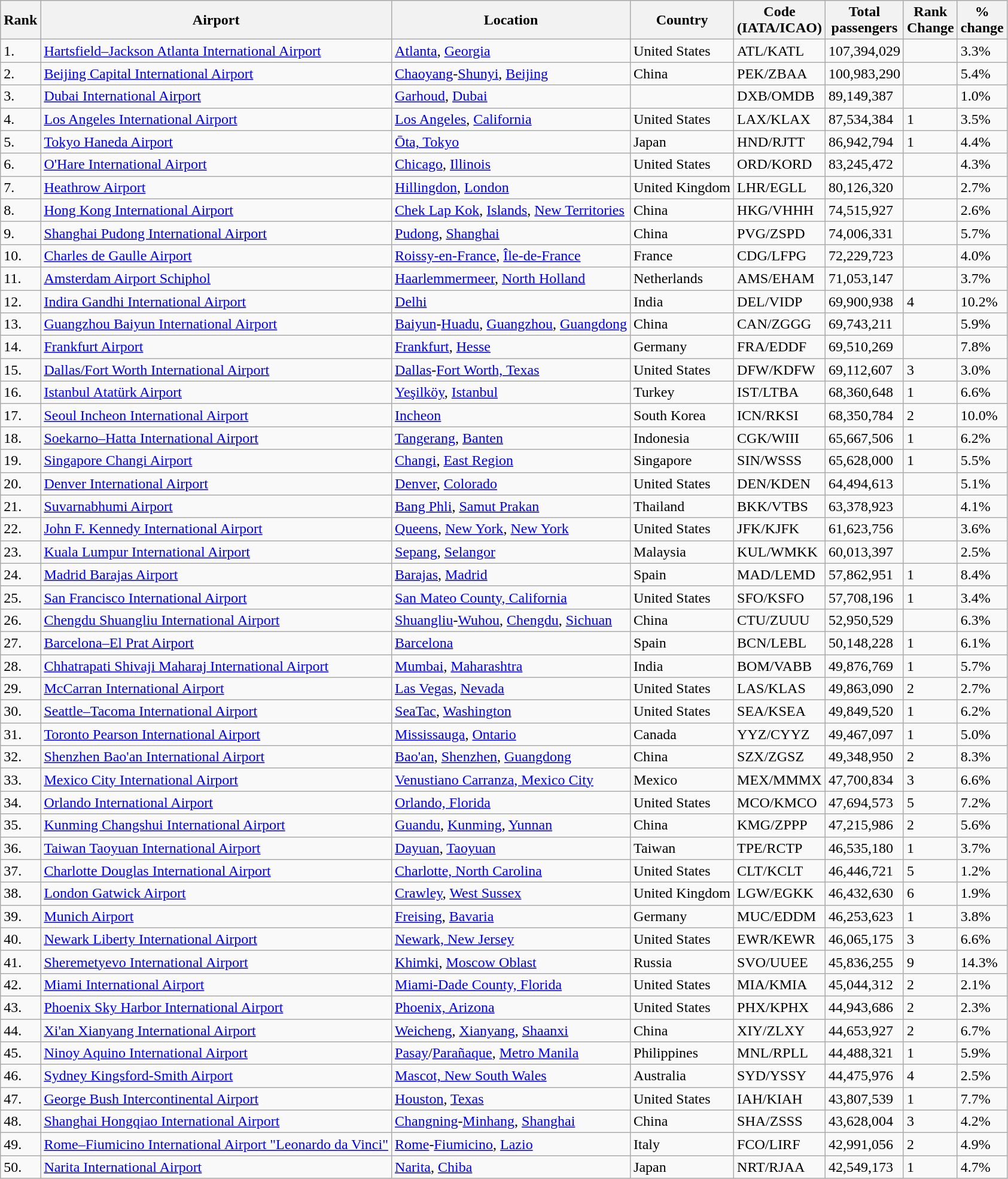<table class="wikitable sortable sticky-header"  width= align=>
<tr style="background:lightgrey;">
<th>Rank</th>
<th>Airport</th>
<th>Location</th>
<th>Country</th>
<th>Code<br>(IATA/ICAO)</th>
<th>Total<br>passengers</th>
<th>Rank<br>Change</th>
<th>%<br>change</th>
</tr>
<tr>
<td>1.</td>
<td> <a href='#'>Hartsfield–Jackson Atlanta International Airport</a></td>
<td><a href='#'>Atlanta</a>, <a href='#'>Georgia</a></td>
<td>United States</td>
<td>ATL/KATL</td>
<td>107,394,029</td>
<td></td>
<td>3.3%</td>
</tr>
<tr>
<td>2.</td>
<td> <a href='#'>Beijing Capital International Airport</a></td>
<td><a href='#'>Chaoyang</a>-<a href='#'>Shunyi</a>, <a href='#'>Beijing</a></td>
<td>China</td>
<td>PEK/ZBAA</td>
<td>100,983,290</td>
<td></td>
<td>5.4%</td>
</tr>
<tr>
<td>3.</td>
<td> <a href='#'>Dubai International Airport</a></td>
<td><a href='#'>Garhoud</a>, <a href='#'>Dubai</a></td>
<td></td>
<td>DXB/OMDB</td>
<td>89,149,387</td>
<td></td>
<td>1.0%</td>
</tr>
<tr>
<td>4.</td>
<td> <a href='#'>Los Angeles International Airport</a></td>
<td><a href='#'>Los Angeles</a>, <a href='#'>California</a></td>
<td>United States</td>
<td>LAX/KLAX</td>
<td>87,534,384</td>
<td>1</td>
<td>3.5%</td>
</tr>
<tr>
<td>5.</td>
<td> <a href='#'>Tokyo Haneda Airport</a></td>
<td><a href='#'>Ōta, Tokyo</a></td>
<td>Japan</td>
<td>HND/RJTT</td>
<td>86,942,794</td>
<td>1</td>
<td>4.4%</td>
</tr>
<tr>
<td>6.</td>
<td> <a href='#'>O'Hare International Airport</a></td>
<td><a href='#'>Chicago</a>, <a href='#'>Illinois</a></td>
<td>United States</td>
<td>ORD/KORD</td>
<td>83,245,472</td>
<td></td>
<td>4.3%</td>
</tr>
<tr>
<td>7.</td>
<td> <a href='#'>Heathrow Airport</a></td>
<td><a href='#'>Hillingdon</a>, <a href='#'>London</a></td>
<td>United Kingdom</td>
<td>LHR/EGLL</td>
<td>80,126,320</td>
<td></td>
<td>2.7%</td>
</tr>
<tr>
<td>8.</td>
<td> <a href='#'>Hong Kong International Airport</a></td>
<td><a href='#'>Chek Lap Kok</a>, <a href='#'>Islands</a>, <a href='#'>New Territories</a></td>
<td>China</td>
<td>HKG/VHHH</td>
<td>74,515,927</td>
<td></td>
<td>2.6%</td>
</tr>
<tr>
<td>9.</td>
<td> <a href='#'>Shanghai Pudong International Airport</a></td>
<td><a href='#'>Pudong</a>, <a href='#'>Shanghai</a></td>
<td>China</td>
<td>PVG/ZSPD</td>
<td>74,006,331</td>
<td></td>
<td>5.7%</td>
</tr>
<tr>
<td>10.</td>
<td> <a href='#'>Charles de Gaulle Airport</a></td>
<td><a href='#'>Roissy-en-France</a>, <a href='#'>Île-de-France</a></td>
<td>France</td>
<td>CDG/LFPG</td>
<td>72,229,723</td>
<td></td>
<td>4.0%</td>
</tr>
<tr>
<td>11.</td>
<td> <a href='#'>Amsterdam Airport Schiphol</a></td>
<td><a href='#'>Haarlemmermeer</a>, <a href='#'>North Holland</a></td>
<td>Netherlands</td>
<td>AMS/EHAM</td>
<td>71,053,147</td>
<td></td>
<td>3.7%</td>
</tr>
<tr>
<td>12.</td>
<td> <a href='#'>Indira Gandhi International Airport</a></td>
<td><a href='#'>Delhi</a></td>
<td>India</td>
<td>DEL/VIDP</td>
<td>69,900,938</td>
<td>4</td>
<td>10.2%</td>
</tr>
<tr>
<td>13.</td>
<td> <a href='#'>Guangzhou Baiyun International Airport</a></td>
<td><a href='#'>Baiyun</a>-<a href='#'>Huadu</a>, <a href='#'>Guangzhou</a>, <a href='#'>Guangdong</a></td>
<td>China</td>
<td>CAN/ZGGG</td>
<td>69,743,211</td>
<td></td>
<td>5.9%</td>
</tr>
<tr>
<td>14.</td>
<td> <a href='#'>Frankfurt Airport</a></td>
<td><a href='#'>Frankfurt</a>, <a href='#'>Hesse</a></td>
<td>Germany</td>
<td>FRA/EDDF</td>
<td>69,510,269</td>
<td></td>
<td>7.8%</td>
</tr>
<tr>
<td>15.</td>
<td> <a href='#'>Dallas/Fort Worth International Airport</a></td>
<td><a href='#'>Dallas</a>-<a href='#'>Fort Worth, Texas</a></td>
<td>United States</td>
<td>DFW/KDFW</td>
<td>69,112,607</td>
<td>3</td>
<td>3.0%</td>
</tr>
<tr>
<td>16.</td>
<td> <a href='#'>Istanbul Atatürk Airport</a></td>
<td><a href='#'>Yeşilköy</a>, <a href='#'>Istanbul</a></td>
<td>Turkey</td>
<td>IST/LTBA</td>
<td>68,360,648</td>
<td>1</td>
<td>6.6%</td>
</tr>
<tr>
<td>17.</td>
<td> <a href='#'>Seoul Incheon International Airport</a></td>
<td><a href='#'>Incheon</a></td>
<td>South Korea</td>
<td>ICN/RKSI</td>
<td>68,350,784</td>
<td>2</td>
<td>10.0%</td>
</tr>
<tr>
<td>18.</td>
<td> <a href='#'>Soekarno–Hatta International Airport</a></td>
<td><a href='#'>Tangerang</a>, <a href='#'>Banten</a></td>
<td>Indonesia</td>
<td>CGK/WIII</td>
<td>65,667,506</td>
<td>1</td>
<td>6.2%</td>
</tr>
<tr>
<td>19.</td>
<td> <a href='#'>Singapore Changi Airport</a></td>
<td><a href='#'>Changi</a>, <a href='#'>East Region</a></td>
<td>Singapore</td>
<td>SIN/WSSS</td>
<td>65,628,000</td>
<td>1</td>
<td>5.5%</td>
</tr>
<tr>
<td>20.</td>
<td> <a href='#'>Denver International Airport</a></td>
<td><a href='#'>Denver</a>, <a href='#'>Colorado</a></td>
<td>United States</td>
<td>DEN/KDEN</td>
<td>64,494,613</td>
<td></td>
<td>5.1%</td>
</tr>
<tr>
<td>21.</td>
<td> <a href='#'>Suvarnabhumi Airport</a></td>
<td><a href='#'>Bang Phli</a>, <a href='#'>Samut Prakan</a></td>
<td>Thailand</td>
<td>BKK/VTBS</td>
<td>63,378,923</td>
<td></td>
<td>4.1%</td>
</tr>
<tr>
<td>22.</td>
<td> <a href='#'>John F. Kennedy International Airport</a></td>
<td><a href='#'>Queens</a>, <a href='#'>New York</a>, <a href='#'>New York</a></td>
<td>United States</td>
<td>JFK/KJFK</td>
<td>61,623,756</td>
<td></td>
<td>3.6%</td>
</tr>
<tr>
<td>23.</td>
<td> <a href='#'>Kuala Lumpur International Airport</a></td>
<td><a href='#'>Sepang</a>, <a href='#'>Selangor</a></td>
<td>Malaysia</td>
<td>KUL/WMKK</td>
<td>60,013,397</td>
<td></td>
<td>2.5%</td>
</tr>
<tr>
<td>24.</td>
<td> <a href='#'>Madrid Barajas Airport</a></td>
<td><a href='#'>Barajas</a>, <a href='#'>Madrid</a></td>
<td>Spain</td>
<td>MAD/LEMD</td>
<td>57,862,951</td>
<td>1</td>
<td>8.4%</td>
</tr>
<tr>
<td>25.</td>
<td> <a href='#'>San Francisco International Airport</a></td>
<td><a href='#'>San Mateo County, California</a></td>
<td>United States</td>
<td>SFO/KSFO</td>
<td>57,708,196</td>
<td>1</td>
<td>3.4%</td>
</tr>
<tr>
<td>26.</td>
<td> <a href='#'>Chengdu Shuangliu International Airport</a></td>
<td><a href='#'>Shuangliu</a>-<a href='#'>Wuhou</a>, <a href='#'>Chengdu</a>, <a href='#'>Sichuan</a></td>
<td>China</td>
<td>CTU/ZUUU</td>
<td>52,950,529</td>
<td></td>
<td>6.3%</td>
</tr>
<tr>
<td>27.</td>
<td> <a href='#'>Barcelona–El Prat Airport</a></td>
<td><a href='#'>Barcelona</a></td>
<td>Spain</td>
<td>BCN/LEBL</td>
<td>50,148,228</td>
<td>1</td>
<td>6.1%</td>
</tr>
<tr>
<td>28.</td>
<td> <a href='#'>Chhatrapati Shivaji Maharaj International Airport</a></td>
<td><a href='#'>Mumbai</a>, <a href='#'>Maharashtra</a></td>
<td>India</td>
<td>BOM/VABB</td>
<td>49,876,769</td>
<td>1</td>
<td>5.7%</td>
</tr>
<tr>
<td>29.</td>
<td> <a href='#'>McCarran International Airport</a></td>
<td><a href='#'>Las Vegas</a>, <a href='#'>Nevada</a></td>
<td>United States</td>
<td>LAS/KLAS</td>
<td>49,863,090</td>
<td>2</td>
<td>2.7%</td>
</tr>
<tr>
<td>30.</td>
<td> <a href='#'>Seattle–Tacoma International Airport</a></td>
<td><a href='#'>SeaTac</a>, <a href='#'>Washington</a></td>
<td>United States</td>
<td>SEA/KSEA</td>
<td>49,849,520</td>
<td>1</td>
<td>6.2%</td>
</tr>
<tr>
<td>31.</td>
<td> <a href='#'>Toronto Pearson International Airport</a></td>
<td><a href='#'>Mississauga</a>, <a href='#'>Ontario</a></td>
<td>Canada</td>
<td>YYZ/CYYZ</td>
<td>49,467,097</td>
<td>1</td>
<td>5.0%</td>
</tr>
<tr>
<td>32.</td>
<td> <a href='#'>Shenzhen Bao'an International Airport</a></td>
<td><a href='#'>Bao'an</a>, <a href='#'>Shenzhen</a>, <a href='#'>Guangdong</a></td>
<td>China</td>
<td>SZX/ZGSZ</td>
<td>49,348,950</td>
<td>2</td>
<td>8.3%</td>
</tr>
<tr>
<td>33.</td>
<td> <a href='#'>Mexico City International Airport</a></td>
<td><a href='#'>Venustiano Carranza, Mexico City</a></td>
<td>Mexico</td>
<td>MEX/MMMX</td>
<td>47,700,834</td>
<td>3</td>
<td>6.6%</td>
</tr>
<tr>
<td>34.</td>
<td> <a href='#'>Orlando International Airport</a></td>
<td><a href='#'>Orlando, Florida</a></td>
<td>United States</td>
<td>MCO/KMCO</td>
<td>47,694,573</td>
<td>5</td>
<td>7.2%</td>
</tr>
<tr>
<td>35.</td>
<td> <a href='#'>Kunming Changshui International Airport</a></td>
<td><a href='#'>Guandu</a>, <a href='#'>Kunming</a>, <a href='#'>Yunnan</a></td>
<td>China</td>
<td>KMG/ZPPP</td>
<td>47,215,986</td>
<td>2</td>
<td>5.6%</td>
</tr>
<tr>
<td>36.</td>
<td> <a href='#'>Taiwan Taoyuan International Airport</a></td>
<td><a href='#'>Dayuan</a>, <a href='#'>Taoyuan</a></td>
<td>Taiwan</td>
<td>TPE/RCTP</td>
<td>46,535,180</td>
<td>1</td>
<td>3.7%</td>
</tr>
<tr>
<td>37.</td>
<td> <a href='#'>Charlotte Douglas International Airport</a></td>
<td><a href='#'>Charlotte, North Carolina</a></td>
<td>United States</td>
<td>CLT/KCLT</td>
<td>46,446,721</td>
<td>5</td>
<td>1.2%</td>
</tr>
<tr>
<td>38.</td>
<td> <a href='#'>London Gatwick Airport</a></td>
<td><a href='#'>Crawley</a>, <a href='#'>West Sussex</a></td>
<td>United Kingdom</td>
<td>LGW/EGKK</td>
<td>46,432,630</td>
<td>6</td>
<td>1.9%</td>
</tr>
<tr>
<td>39.</td>
<td> <a href='#'>Munich Airport</a></td>
<td><a href='#'>Freising</a>, <a href='#'>Bavaria</a></td>
<td>Germany</td>
<td>MUC/EDDM</td>
<td>46,253,623</td>
<td>1</td>
<td>3.8%</td>
</tr>
<tr>
<td>40.</td>
<td> <a href='#'>Newark Liberty International Airport</a></td>
<td><a href='#'>Newark, New Jersey</a></td>
<td>United States</td>
<td>EWR/KEWR</td>
<td>46,065,175</td>
<td>3</td>
<td>6.6%</td>
</tr>
<tr>
<td>41.</td>
<td> <a href='#'>Sheremetyevo International Airport</a></td>
<td><a href='#'>Khimki</a>, <a href='#'>Moscow Oblast</a></td>
<td>Russia</td>
<td>SVO/UUEE</td>
<td>45,836,255</td>
<td>9</td>
<td>14.3%</td>
</tr>
<tr>
<td>42.</td>
<td> <a href='#'>Miami International Airport</a></td>
<td><a href='#'>Miami-Dade County, Florida</a></td>
<td>United States</td>
<td>MIA/KMIA</td>
<td>45,044,312</td>
<td>2</td>
<td>2.1%</td>
</tr>
<tr>
<td>43.</td>
<td> <a href='#'>Phoenix Sky Harbor International Airport</a></td>
<td><a href='#'>Phoenix, Arizona</a></td>
<td>United States</td>
<td>PHX/KPHX</td>
<td>44,943,686</td>
<td>2</td>
<td>2.3%</td>
</tr>
<tr>
<td>44.</td>
<td> <a href='#'>Xi'an Xianyang International Airport</a></td>
<td><a href='#'>Weicheng</a>, <a href='#'>Xianyang</a>, <a href='#'>Shaanxi</a></td>
<td>China</td>
<td>XIY/ZLXY</td>
<td>44,653,927</td>
<td>2</td>
<td>6.7%</td>
</tr>
<tr>
<td>45.</td>
<td> <a href='#'>Ninoy Aquino International Airport</a></td>
<td><a href='#'>Pasay</a>/<a href='#'>Parañaque</a>, <a href='#'>Metro Manila</a></td>
<td>Philippines</td>
<td>MNL/RPLL</td>
<td>44,488,321</td>
<td>1</td>
<td>5.9%</td>
</tr>
<tr>
<td>46.</td>
<td> <a href='#'>Sydney Kingsford-Smith Airport</a></td>
<td><a href='#'>Mascot, New South Wales</a></td>
<td>Australia</td>
<td>SYD/YSSY</td>
<td>44,475,976</td>
<td>4</td>
<td>2.5%</td>
</tr>
<tr>
<td>47.</td>
<td> <a href='#'>George Bush Intercontinental Airport</a></td>
<td><a href='#'>Houston</a>, <a href='#'>Texas</a></td>
<td>United States</td>
<td>IAH/KIAH</td>
<td>43,807,539</td>
<td>1</td>
<td>7.7%</td>
</tr>
<tr>
<td>48.</td>
<td> <a href='#'>Shanghai Hongqiao International Airport</a></td>
<td><a href='#'>Changning</a>-<a href='#'>Minhang</a>, <a href='#'>Shanghai</a></td>
<td>China</td>
<td>SHA/ZSSS</td>
<td>43,628,004</td>
<td>3</td>
<td>4.2%</td>
</tr>
<tr>
<td>49.</td>
<td> <a href='#'>Rome–Fiumicino International Airport "Leonardo da Vinci"</a></td>
<td><a href='#'>Rome</a>-<a href='#'>Fiumicino</a>, <a href='#'>Lazio</a></td>
<td>Italy</td>
<td>FCO/LIRF</td>
<td>42,991,056</td>
<td>2</td>
<td>4.9%</td>
</tr>
<tr>
<td>50.</td>
<td> <a href='#'>Narita International Airport</a></td>
<td><a href='#'>Narita</a>, <a href='#'>Chiba</a></td>
<td>Japan</td>
<td>NRT/RJAA</td>
<td>42,549,173</td>
<td>1</td>
<td>4.7%</td>
</tr>
</table>
